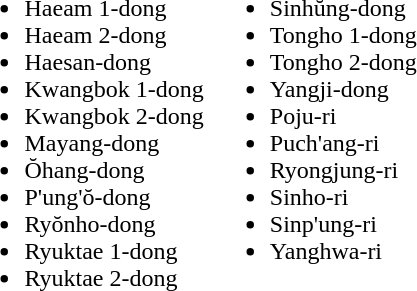<table>
<tr>
<td valign="top"><br><ul><li>Haeam 1-dong</li><li>Haeam 2-dong</li><li>Haesan-dong</li><li>Kwangbok 1-dong</li><li>Kwangbok 2-dong</li><li>Mayang-dong</li><li>Ŏhang-dong</li><li>P'ung'ŏ-dong</li><li>Ryŏnho-dong</li><li>Ryuktae 1-dong</li><li>Ryuktae 2-dong</li></ul></td>
<td valign="top"><br><ul><li>Sinhŭng-dong</li><li>Tongho 1-dong</li><li>Tongho 2-dong</li><li>Yangji-dong</li><li>Poju-ri</li><li>Puch'ang-ri</li><li>Ryongjung-ri</li><li>Sinho-ri</li><li>Sinp'ung-ri</li><li>Yanghwa-ri</li></ul></td>
</tr>
</table>
